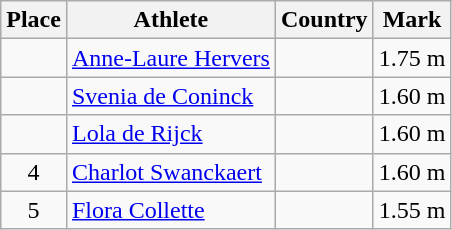<table class="wikitable">
<tr>
<th>Place</th>
<th>Athlete</th>
<th>Country</th>
<th>Mark</th>
</tr>
<tr>
<td align=center></td>
<td><a href='#'>Anne-Laure Hervers</a></td>
<td></td>
<td>1.75 m</td>
</tr>
<tr>
<td align=center></td>
<td><a href='#'>Svenia de Coninck</a></td>
<td></td>
<td>1.60 m</td>
</tr>
<tr>
<td align=center></td>
<td><a href='#'>Lola de Rijck</a></td>
<td></td>
<td>1.60 m</td>
</tr>
<tr>
<td align=center>4</td>
<td><a href='#'>Charlot Swanckaert</a></td>
<td></td>
<td>1.60 m</td>
</tr>
<tr>
<td align=center>5</td>
<td><a href='#'>Flora Collette</a></td>
<td></td>
<td>1.55 m</td>
</tr>
</table>
